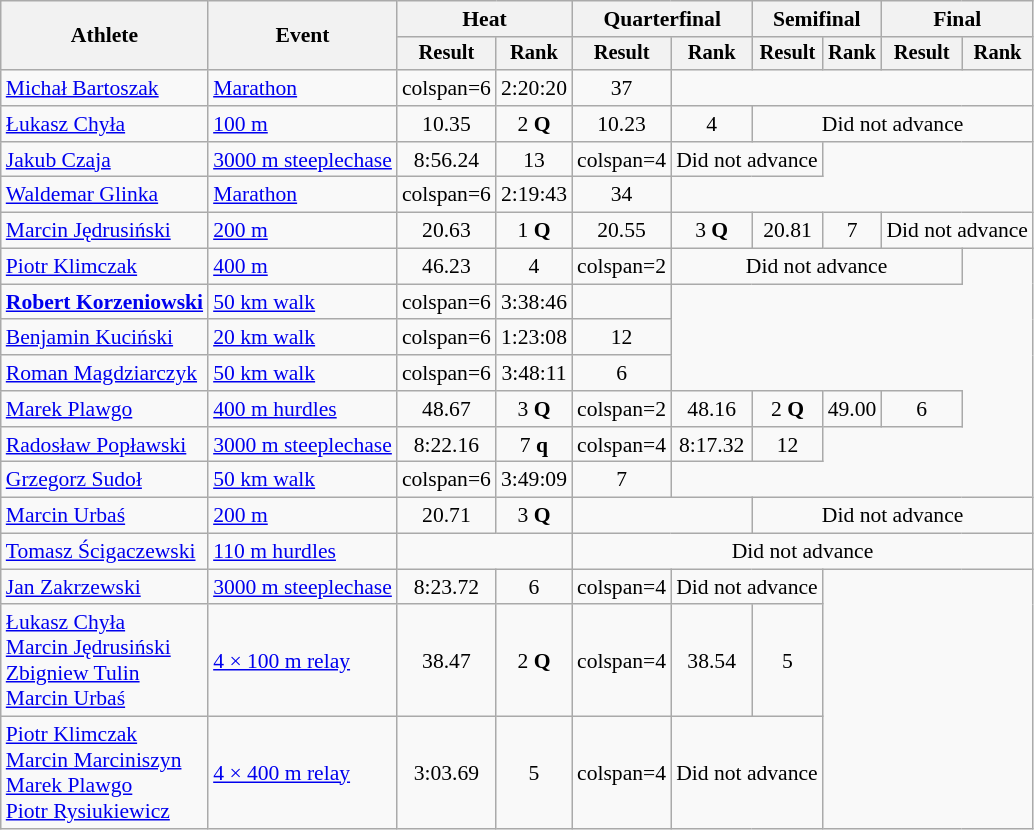<table class=wikitable style="font-size:90%">
<tr>
<th rowspan="2">Athlete</th>
<th rowspan="2">Event</th>
<th colspan="2">Heat</th>
<th colspan="2">Quarterfinal</th>
<th colspan="2">Semifinal</th>
<th colspan="2">Final</th>
</tr>
<tr style="font-size:95%">
<th>Result</th>
<th>Rank</th>
<th>Result</th>
<th>Rank</th>
<th>Result</th>
<th>Rank</th>
<th>Result</th>
<th>Rank</th>
</tr>
<tr align=center>
<td align=left><a href='#'>Michał Bartoszak</a></td>
<td align=left><a href='#'>Marathon</a></td>
<td>colspan=6 </td>
<td>2:20:20</td>
<td>37</td>
</tr>
<tr align=center>
<td align=left><a href='#'>Łukasz Chyła</a></td>
<td align=left><a href='#'>100 m</a></td>
<td>10.35</td>
<td>2 <strong>Q</strong></td>
<td>10.23</td>
<td>4</td>
<td colspan=4>Did not advance</td>
</tr>
<tr align=center>
<td align=left><a href='#'>Jakub Czaja</a></td>
<td align=left><a href='#'>3000 m steeplechase</a></td>
<td>8:56.24</td>
<td>13</td>
<td>colspan=4 </td>
<td colspan=2>Did not advance</td>
</tr>
<tr align=center>
<td align=left><a href='#'>Waldemar Glinka</a></td>
<td align=left><a href='#'>Marathon</a></td>
<td>colspan=6 </td>
<td>2:19:43</td>
<td>34</td>
</tr>
<tr align=center>
<td align=left><a href='#'>Marcin Jędrusiński</a></td>
<td align=left><a href='#'>200 m</a></td>
<td>20.63</td>
<td>1 <strong>Q</strong></td>
<td>20.55</td>
<td>3 <strong>Q</strong></td>
<td>20.81</td>
<td>7</td>
<td colspan=2>Did not advance</td>
</tr>
<tr align=center>
<td align=left><a href='#'>Piotr Klimczak</a></td>
<td align=left><a href='#'>400 m</a></td>
<td>46.23</td>
<td>4</td>
<td>colspan=2 </td>
<td colspan=4>Did not advance</td>
</tr>
<tr align=center>
<td align=left><strong><a href='#'>Robert Korzeniowski</a></strong></td>
<td align=left><a href='#'>50 km walk</a></td>
<td>colspan=6 </td>
<td>3:38:46</td>
<td></td>
</tr>
<tr align=center>
<td align=left><a href='#'>Benjamin Kuciński</a></td>
<td align=left><a href='#'>20 km walk</a></td>
<td>colspan=6 </td>
<td>1:23:08</td>
<td>12</td>
</tr>
<tr align=center>
<td align=left><a href='#'>Roman Magdziarczyk</a></td>
<td align=left><a href='#'>50 km walk</a></td>
<td>colspan=6 </td>
<td>3:48:11</td>
<td>6</td>
</tr>
<tr align=center>
<td align=left><a href='#'>Marek Plawgo</a></td>
<td align=left><a href='#'>400 m hurdles</a></td>
<td>48.67</td>
<td>3 <strong>Q</strong></td>
<td>colspan=2 </td>
<td>48.16</td>
<td>2 <strong>Q</strong></td>
<td>49.00</td>
<td>6</td>
</tr>
<tr align=center>
<td align=left><a href='#'>Radosław Popławski</a></td>
<td align=left><a href='#'>3000 m steeplechase</a></td>
<td>8:22.16</td>
<td>7 <strong>q</strong></td>
<td>colspan=4 </td>
<td>8:17.32</td>
<td>12</td>
</tr>
<tr align=center>
<td align=left><a href='#'>Grzegorz Sudoł</a></td>
<td align=left><a href='#'>50 km walk</a></td>
<td>colspan=6 </td>
<td>3:49:09</td>
<td>7</td>
</tr>
<tr align=center>
<td align=left><a href='#'>Marcin Urbaś</a></td>
<td align=left><a href='#'>200 m</a></td>
<td>20.71</td>
<td>3 <strong>Q</strong></td>
<td colspan=2></td>
<td colspan=4>Did not advance</td>
</tr>
<tr align=center>
<td align=left><a href='#'>Tomasz Ścigaczewski</a></td>
<td align=left><a href='#'>110 m hurdles</a></td>
<td colspan=2></td>
<td colspan=6>Did not advance</td>
</tr>
<tr align=center>
<td align=left><a href='#'>Jan Zakrzewski</a></td>
<td align=left><a href='#'>3000 m steeplechase</a></td>
<td>8:23.72</td>
<td>6</td>
<td>colspan=4 </td>
<td colspan=2>Did not advance</td>
</tr>
<tr align=center>
<td align=left><a href='#'>Łukasz Chyła</a><br><a href='#'>Marcin Jędrusiński</a><br><a href='#'>Zbigniew Tulin</a><br><a href='#'>Marcin Urbaś</a></td>
<td align=left><a href='#'>4 × 100 m relay</a></td>
<td>38.47</td>
<td>2 <strong>Q</strong></td>
<td>colspan=4 </td>
<td>38.54</td>
<td>5</td>
</tr>
<tr align=center>
<td align=left><a href='#'>Piotr Klimczak</a><br><a href='#'>Marcin Marciniszyn</a><br><a href='#'>Marek Plawgo</a><br><a href='#'>Piotr Rysiukiewicz</a></td>
<td align=left><a href='#'>4 × 400 m relay</a></td>
<td>3:03.69</td>
<td>5</td>
<td>colspan=4 </td>
<td colspan=2>Did not advance</td>
</tr>
</table>
